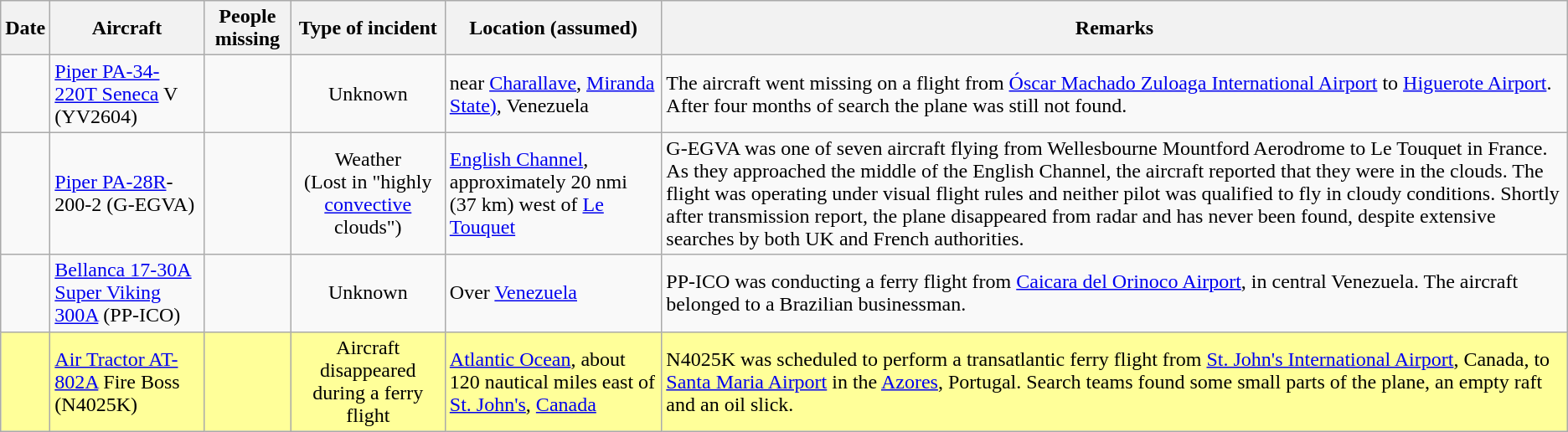<table class="wikitable sortable">
<tr>
<th>Date</th>
<th>Aircraft</th>
<th>People missing</th>
<th>Type of incident</th>
<th>Location (assumed)</th>
<th class=unsortable>Remarks</th>
</tr>
<tr>
<td></td>
<td><a href='#'>Piper PA-34-220T Seneca</a> V (YV2604)</td>
<td style=text-align:center></td>
<td style=text-align:center>Unknown</td>
<td>near <a href='#'>Charallave</a>, <a href='#'>Miranda State)</a>, Venezuela</td>
<td>The aircraft went missing on a flight from <a href='#'>Óscar Machado Zuloaga International Airport</a> to <a href='#'>Higuerote Airport</a>. After four months of search the plane was still not found.</td>
</tr>
<tr>
<td></td>
<td><a href='#'>Piper PA-28R</a>-200-2 (G-EGVA)</td>
<td style=text-align:center></td>
<td style=text-align:center>Weather<br>(Lost in "highly <a href='#'>convective</a> clouds")</td>
<td><a href='#'>English Channel</a>, approximately 20 nmi (37 km) west of <a href='#'>Le Touquet</a></td>
<td>G-EGVA was one of seven aircraft flying from Wellesbourne Mountford Aerodrome to Le Touquet in France. As they approached the middle of the English Channel, the aircraft reported that they were in the clouds. The flight was operating under visual flight rules and neither pilot was qualified to fly in cloudy conditions. Shortly after transmission report, the plane disappeared from radar and has never been found, despite extensive searches by both UK and French authorities.</td>
</tr>
<tr>
<td></td>
<td><a href='#'>Bellanca 17-30A Super Viking 300A</a> (PP-ICO)</td>
<td style=text-align:center></td>
<td style=text-align:center>Unknown</td>
<td>Over <a href='#'>Venezuela</a></td>
<td>PP-ICO was conducting a ferry flight from <a href='#'>Caicara del Orinoco Airport</a>, in central Venezuela. The aircraft belonged to a Brazilian businessman.</td>
</tr>
<tr style=background:#FF9>
<td></td>
<td><a href='#'>Air Tractor AT-802A</a> Fire Boss (N4025K)</td>
<td style=text-align:center></td>
<td style=text-align:center>Aircraft disappeared during a ferry flight</td>
<td><a href='#'>Atlantic Ocean</a>, about 120 nautical miles east of <a href='#'>St. John's</a>, <a href='#'>Canada</a></td>
<td>N4025K was scheduled to perform a transatlantic ferry flight from <a href='#'>St. John's International Airport</a>, Canada, to <a href='#'>Santa Maria Airport</a> in the <a href='#'>Azores</a>, Portugal. Search teams found some small parts of the plane, an empty raft and an oil slick.</td>
</tr>
</table>
